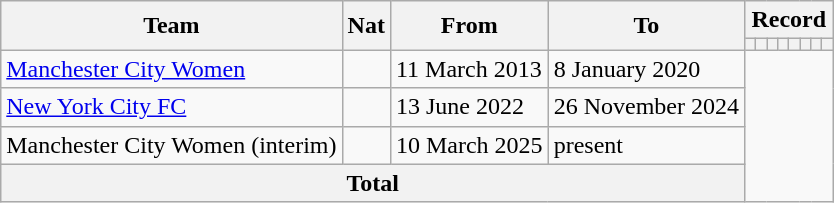<table class="wikitable" style="text-align: center">
<tr>
<th rowspan="2">Team</th>
<th rowspan="2">Nat</th>
<th rowspan="2">From</th>
<th rowspan="2">To</th>
<th colspan="8">Record</th>
</tr>
<tr>
<th></th>
<th></th>
<th></th>
<th></th>
<th></th>
<th></th>
<th></th>
<th></th>
</tr>
<tr>
<td align=left><a href='#'>Manchester City Women</a></td>
<td></td>
<td align=left>11 March 2013</td>
<td align=left>8 January 2020<br></td>
</tr>
<tr>
<td align=left><a href='#'>New York City FC</a></td>
<td></td>
<td align=left>13 June 2022</td>
<td align=left>26 November 2024<br></td>
</tr>
<tr>
<td align=left>Manchester City Women (interim)</td>
<td></td>
<td align=left>10 March 2025</td>
<td align=left>present<br></td>
</tr>
<tr>
<th colspan="4">Total<br></th>
</tr>
</table>
